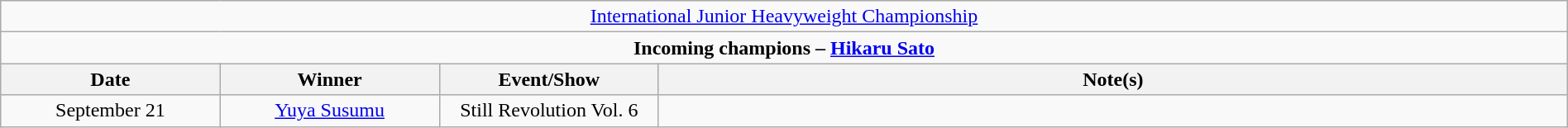<table class="wikitable" style="text-align:center; width:100%;">
<tr>
<td colspan="5" style="text-align: center;"><a href='#'>International Junior Heavyweight Championship</a></td>
</tr>
<tr>
<td colspan="5" style="text-align: center;"><strong>Incoming champions – <a href='#'>Hikaru Sato</a></strong></td>
</tr>
<tr>
<th width=14%>Date</th>
<th width=14%>Winner</th>
<th width=14%>Event/Show</th>
<th width=58%>Note(s)</th>
</tr>
<tr>
<td>September 21</td>
<td><a href='#'>Yuya Susumu</a></td>
<td>Still Revolution Vol. 6</td>
<td></td>
</tr>
</table>
